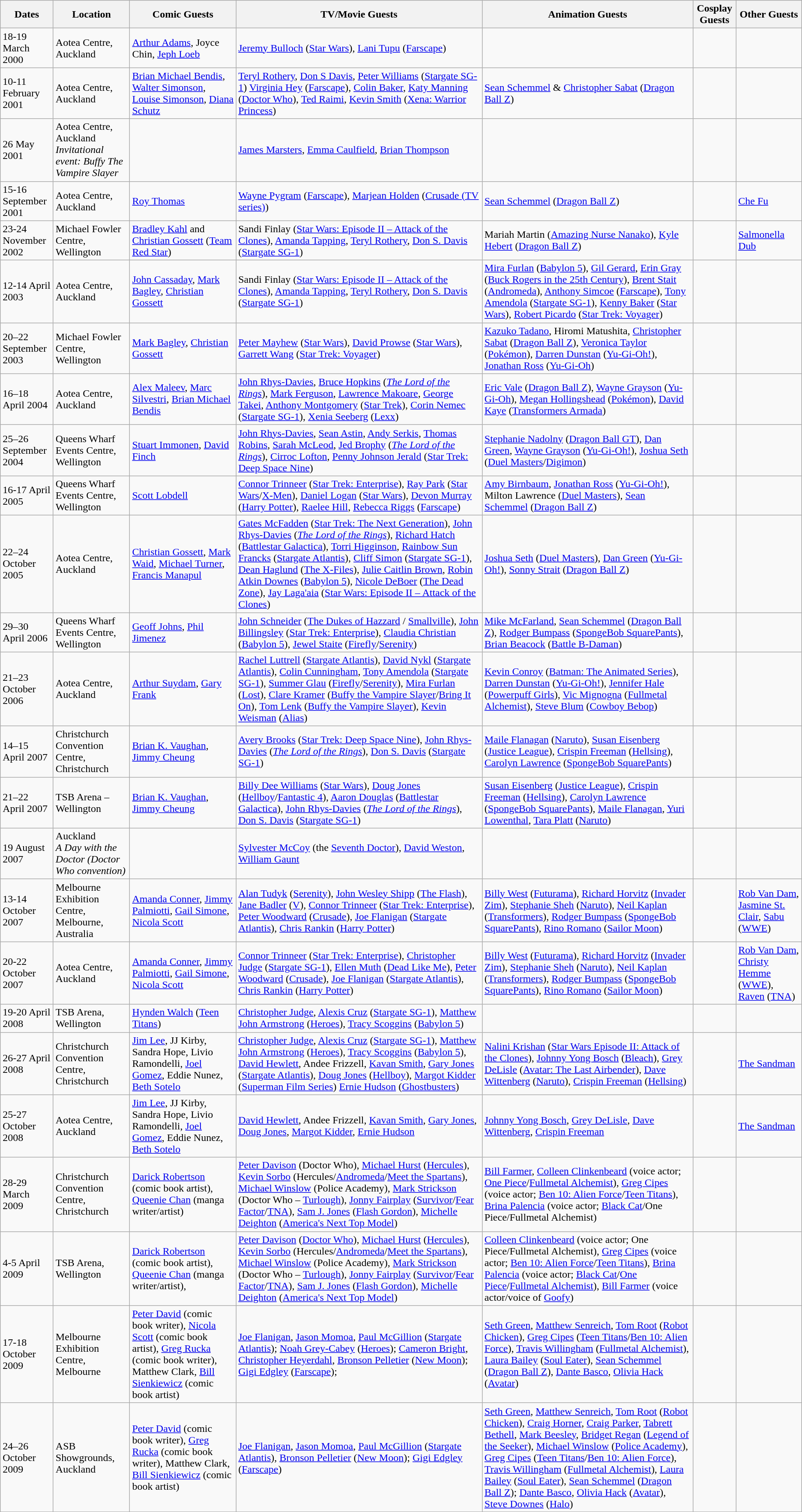<table class="wikitable sortable sticky-header">
<tr>
<th>Dates</th>
<th>Location</th>
<th>Comic Guests</th>
<th>TV/Movie Guests</th>
<th>Animation Guests</th>
<th>Cosplay Guests</th>
<th>Other Guests</th>
</tr>
<tr>
<td>18-19 March 2000</td>
<td>Aotea Centre, Auckland</td>
<td><a href='#'>Arthur Adams</a>, Joyce Chin, <a href='#'>Jeph Loeb</a></td>
<td><a href='#'>Jeremy Bulloch</a> (<a href='#'>Star Wars</a>), <a href='#'>Lani Tupu</a> (<a href='#'>Farscape</a>)</td>
<td></td>
<td></td>
<td></td>
</tr>
<tr>
<td>10-11 February 2001</td>
<td>Aotea Centre, Auckland</td>
<td><a href='#'>Brian Michael Bendis</a>, <a href='#'>Walter Simonson</a>, <a href='#'>Louise Simonson</a>, <a href='#'>Diana Schutz</a></td>
<td><a href='#'>Teryl Rothery</a>, <a href='#'>Don S Davis</a>, <a href='#'>Peter Williams</a> (<a href='#'>Stargate SG-1</a>) <a href='#'>Virginia Hey</a> (<a href='#'>Farscape</a>), <a href='#'>Colin Baker</a>, <a href='#'>Katy Manning</a> (<a href='#'>Doctor Who</a>), <a href='#'>Ted Raimi</a>, <a href='#'>Kevin Smith</a> (<a href='#'>Xena: Warrior Princess</a>)</td>
<td><a href='#'>Sean Schemmel</a> & <a href='#'>Christopher Sabat</a> (<a href='#'>Dragon Ball Z</a>)</td>
<td></td>
<td></td>
</tr>
<tr>
<td>26 May 2001</td>
<td>Aotea Centre, Auckland<br><em>Invitational event: Buffy The Vampire Slayer</em></td>
<td></td>
<td><a href='#'>James Marsters</a>, <a href='#'>Emma Caulfield</a>, <a href='#'>Brian Thompson</a></td>
<td></td>
<td></td>
<td></td>
</tr>
<tr>
<td>15-16 September 2001</td>
<td>Aotea Centre, Auckland</td>
<td><a href='#'>Roy Thomas</a></td>
<td><a href='#'>Wayne Pygram</a> (<a href='#'>Farscape</a>), <a href='#'>Marjean Holden</a> (<a href='#'>Crusade (TV series)</a>)</td>
<td><a href='#'>Sean Schemmel</a> (<a href='#'>Dragon Ball Z</a>)</td>
<td></td>
<td><a href='#'>Che Fu</a></td>
</tr>
<tr>
<td>23-24 November 2002</td>
<td>Michael Fowler Centre, Wellington</td>
<td><a href='#'>Bradley Kahl</a> and <a href='#'>Christian Gossett</a> (<a href='#'>Team Red Star</a>)</td>
<td>Sandi Finlay (<a href='#'>Star Wars: Episode II – Attack of the Clones</a>), <a href='#'>Amanda Tapping</a>, <a href='#'>Teryl Rothery</a>, <a href='#'>Don S. Davis</a> (<a href='#'>Stargate SG-1</a>)</td>
<td>Mariah Martin (<a href='#'>Amazing Nurse Nanako</a>), <a href='#'>Kyle Hebert</a> (<a href='#'>Dragon Ball Z</a>)</td>
<td></td>
<td><a href='#'>Salmonella Dub</a></td>
</tr>
<tr>
<td>12-14 April 2003</td>
<td>Aotea Centre, Auckland</td>
<td><a href='#'>John Cassaday</a>, <a href='#'>Mark Bagley</a>, <a href='#'>Christian Gossett</a></td>
<td>Sandi Finlay (<a href='#'>Star Wars: Episode II – Attack of the Clones</a>), <a href='#'>Amanda Tapping</a>, <a href='#'>Teryl Rothery</a>, <a href='#'>Don S. Davis</a> (<a href='#'>Stargate SG-1</a>)</td>
<td><a href='#'>Mira Furlan</a> (<a href='#'>Babylon 5</a>), <a href='#'>Gil Gerard</a>, <a href='#'>Erin Gray</a> (<a href='#'>Buck Rogers in the 25th Century</a>), <a href='#'>Brent Stait</a> (<a href='#'>Andromeda</a>), <a href='#'>Anthony Simcoe</a> (<a href='#'>Farscape</a>), <a href='#'>Tony Amendola</a> (<a href='#'>Stargate SG-1</a>), <a href='#'>Kenny Baker</a> (<a href='#'>Star Wars</a>), <a href='#'>Robert Picardo</a> (<a href='#'>Star Trek: Voyager</a>)</td>
<td></td>
<td></td>
</tr>
<tr>
<td>20–22 September 2003</td>
<td>Michael Fowler Centre, Wellington</td>
<td><a href='#'>Mark Bagley</a>, <a href='#'>Christian Gossett</a></td>
<td><a href='#'>Peter Mayhew</a> (<a href='#'>Star Wars</a>), <a href='#'>David Prowse</a> (<a href='#'>Star Wars</a>), <a href='#'>Garrett Wang</a> (<a href='#'>Star Trek: Voyager</a>)</td>
<td><a href='#'>Kazuko Tadano</a>, Hiromi Matushita, <a href='#'>Christopher Sabat</a> (<a href='#'>Dragon Ball Z</a>), <a href='#'>Veronica Taylor</a> (<a href='#'>Pokémon</a>), <a href='#'>Darren Dunstan</a> (<a href='#'>Yu-Gi-Oh!</a>), <a href='#'>Jonathan Ross</a> (<a href='#'>Yu-Gi-Oh</a>)</td>
<td></td>
<td></td>
</tr>
<tr>
<td>16–18 April 2004</td>
<td>Aotea Centre, Auckland</td>
<td><a href='#'>Alex Maleev</a>, <a href='#'>Marc Silvestri</a>, <a href='#'>Brian Michael Bendis</a></td>
<td><a href='#'>John Rhys-Davies</a>, <a href='#'>Bruce Hopkins</a> (<a href='#'><em>The Lord of the Rings</em></a>), <a href='#'>Mark Ferguson</a>, <a href='#'>Lawrence Makoare</a>, <a href='#'>George Takei</a>, <a href='#'>Anthony Montgomery</a> (<a href='#'>Star Trek</a>), <a href='#'>Corin Nemec</a> (<a href='#'>Stargate SG-1</a>), <a href='#'>Xenia Seeberg</a> (<a href='#'>Lexx</a>)</td>
<td><a href='#'>Eric Vale</a> (<a href='#'>Dragon Ball Z</a>), <a href='#'>Wayne Grayson</a> (<a href='#'>Yu-Gi-Oh</a>), <a href='#'>Megan Hollingshead</a> (<a href='#'>Pokémon</a>), <a href='#'>David Kaye</a> (<a href='#'>Transformers Armada</a>)</td>
<td></td>
<td></td>
</tr>
<tr>
<td>25–26 September 2004</td>
<td>Queens Wharf Events Centre, Wellington</td>
<td><a href='#'>Stuart Immonen</a>, <a href='#'>David Finch</a></td>
<td><a href='#'>John Rhys-Davies</a>, <a href='#'>Sean Astin</a>, <a href='#'>Andy Serkis</a>, <a href='#'>Thomas Robins</a>, <a href='#'>Sarah McLeod</a>, <a href='#'>Jed Brophy</a> (<a href='#'><em>The Lord of the Rings</em></a>), <a href='#'>Cirroc Lofton</a>, <a href='#'>Penny Johnson Jerald</a> (<a href='#'>Star Trek: Deep Space Nine</a>)</td>
<td><a href='#'>Stephanie Nadolny</a> (<a href='#'>Dragon Ball GT</a>), <a href='#'>Dan Green</a>, <a href='#'>Wayne Grayson</a> (<a href='#'>Yu-Gi-Oh!</a>), <a href='#'>Joshua Seth</a> (<a href='#'>Duel Masters</a>/<a href='#'>Digimon</a>)</td>
<td></td>
<td></td>
</tr>
<tr>
<td>16-17 April 2005</td>
<td>Queens Wharf Events Centre, Wellington</td>
<td><a href='#'>Scott Lobdell</a></td>
<td><a href='#'>Connor Trinneer</a> (<a href='#'>Star Trek: Enterprise</a>), <a href='#'>Ray Park</a> (<a href='#'>Star Wars</a>/<a href='#'>X-Men</a>), <a href='#'>Daniel Logan</a> (<a href='#'>Star Wars</a>), <a href='#'>Devon Murray</a> (<a href='#'>Harry Potter</a>), <a href='#'>Raelee Hill</a>, <a href='#'>Rebecca Riggs</a> (<a href='#'>Farscape</a>)</td>
<td><a href='#'>Amy Birnbaum</a>, <a href='#'>Jonathan Ross</a> (<a href='#'>Yu-Gi-Oh!</a>), Milton Lawrence (<a href='#'>Duel Masters</a>), <a href='#'>Sean Schemmel</a> (<a href='#'>Dragon Ball Z</a>)</td>
<td></td>
<td></td>
</tr>
<tr>
<td>22–24 October 2005</td>
<td>Aotea Centre, Auckland</td>
<td><a href='#'>Christian Gossett</a>, <a href='#'>Mark Waid</a>, <a href='#'>Michael Turner</a>, <a href='#'>Francis Manapul</a></td>
<td><a href='#'>Gates McFadden</a> (<a href='#'>Star Trek: The Next Generation</a>), <a href='#'>John Rhys-Davies</a> (<a href='#'><em>The Lord of the Rings</em></a>), <a href='#'>Richard Hatch</a> (<a href='#'>Battlestar Galactica</a>), <a href='#'>Torri Higginson</a>, <a href='#'>Rainbow Sun Francks</a> (<a href='#'>Stargate Atlantis</a>), <a href='#'>Cliff Simon</a> (<a href='#'>Stargate SG-1</a>), <a href='#'>Dean Haglund</a> (<a href='#'>The X-Files</a>), <a href='#'>Julie Caitlin Brown</a>, <a href='#'>Robin Atkin Downes</a> (<a href='#'>Babylon 5</a>), <a href='#'>Nicole DeBoer</a> (<a href='#'>The Dead Zone</a>), <a href='#'>Jay Laga'aia</a> (<a href='#'>Star Wars: Episode II – Attack of the Clones</a>)</td>
<td><a href='#'>Joshua Seth</a> (<a href='#'>Duel Masters</a>), <a href='#'>Dan Green</a> (<a href='#'>Yu-Gi-Oh!</a>), <a href='#'>Sonny Strait</a> (<a href='#'>Dragon Ball Z</a>)</td>
<td></td>
<td></td>
</tr>
<tr>
<td>29–30 April 2006</td>
<td>Queens Wharf Events Centre, Wellington</td>
<td><a href='#'>Geoff Johns</a>, <a href='#'>Phil Jimenez</a></td>
<td><a href='#'>John Schneider</a> (<a href='#'>The Dukes of Hazzard</a> / <a href='#'>Smallville</a>), <a href='#'>John Billingsley</a> (<a href='#'>Star Trek: Enterprise</a>), <a href='#'>Claudia Christian</a> (<a href='#'>Babylon 5</a>), <a href='#'>Jewel Staite</a> (<a href='#'>Firefly</a>/<a href='#'>Serenity</a>)</td>
<td><a href='#'>Mike McFarland</a>, <a href='#'>Sean Schemmel</a> (<a href='#'>Dragon Ball Z</a>), <a href='#'>Rodger Bumpass</a> (<a href='#'>SpongeBob SquarePants</a>), <a href='#'>Brian Beacock</a> (<a href='#'>Battle B-Daman</a>)</td>
<td></td>
<td></td>
</tr>
<tr>
<td>21–23 October 2006</td>
<td>Aotea Centre, Auckland</td>
<td><a href='#'>Arthur Suydam</a>, <a href='#'>Gary Frank</a></td>
<td><a href='#'>Rachel Luttrell</a> (<a href='#'>Stargate Atlantis</a>), <a href='#'>David Nykl</a> (<a href='#'>Stargate Atlantis</a>), <a href='#'>Colin Cunningham</a>, <a href='#'>Tony Amendola</a> (<a href='#'>Stargate SG-1</a>), <a href='#'>Summer Glau</a> (<a href='#'>Firefly</a>/<a href='#'>Serenity</a>), <a href='#'>Mira Furlan</a> (<a href='#'>Lost</a>), <a href='#'>Clare Kramer</a> (<a href='#'>Buffy the Vampire Slayer</a>/<a href='#'>Bring It On</a>), <a href='#'>Tom Lenk</a> (<a href='#'>Buffy the Vampire Slayer</a>), <a href='#'>Kevin Weisman</a> (<a href='#'>Alias</a>)</td>
<td><a href='#'>Kevin Conroy</a> (<a href='#'>Batman: The Animated Series</a>), <a href='#'>Darren Dunstan</a> (<a href='#'>Yu-Gi-Oh!</a>), <a href='#'>Jennifer Hale</a> (<a href='#'>Powerpuff Girls</a>), <a href='#'>Vic Mignogna</a> (<a href='#'>Fullmetal Alchemist</a>), <a href='#'>Steve Blum</a> (<a href='#'>Cowboy Bebop</a>)</td>
<td></td>
<td></td>
</tr>
<tr>
<td>14–15 April 2007</td>
<td>Christchurch Convention Centre, Christchurch</td>
<td><a href='#'>Brian K. Vaughan</a>, <a href='#'>Jimmy Cheung</a></td>
<td><a href='#'>Avery Brooks</a> (<a href='#'>Star Trek: Deep Space Nine</a>), <a href='#'>John Rhys-Davies</a> (<a href='#'><em>The Lord of the Rings</em></a>), <a href='#'>Don S. Davis</a> (<a href='#'>Stargate SG-1</a>)</td>
<td><a href='#'>Maile Flanagan</a> (<a href='#'>Naruto</a>), <a href='#'>Susan Eisenberg</a> (<a href='#'>Justice League</a>), <a href='#'>Crispin Freeman</a> (<a href='#'>Hellsing</a>), <a href='#'>Carolyn Lawrence</a> (<a href='#'>SpongeBob SquarePants</a>)</td>
<td></td>
<td></td>
</tr>
<tr>
<td>21–22 April 2007</td>
<td>TSB Arena – Wellington</td>
<td><a href='#'>Brian K. Vaughan</a>, <a href='#'>Jimmy Cheung</a></td>
<td><a href='#'>Billy Dee Williams</a> (<a href='#'>Star Wars</a>), <a href='#'>Doug Jones</a> (<a href='#'>Hellboy</a>/<a href='#'>Fantastic 4</a>), <a href='#'>Aaron Douglas</a> (<a href='#'>Battlestar Galactica</a>), <a href='#'>John Rhys-Davies</a> (<a href='#'><em>The Lord of the Rings</em></a>), <a href='#'>Don S. Davis</a> (<a href='#'>Stargate SG-1</a>)</td>
<td><a href='#'>Susan Eisenberg</a> (<a href='#'>Justice League</a>), <a href='#'>Crispin Freeman</a> (<a href='#'>Hellsing</a>), <a href='#'>Carolyn Lawrence</a> (<a href='#'>SpongeBob SquarePants</a>), <a href='#'>Maile Flanagan</a>, <a href='#'>Yuri Lowenthal</a>, <a href='#'>Tara Platt</a> (<a href='#'>Naruto</a>)</td>
<td></td>
<td></td>
</tr>
<tr>
<td>19 August 2007</td>
<td>Auckland<br><em>A Day with the Doctor (Doctor Who convention)</em></td>
<td></td>
<td><a href='#'>Sylvester McCoy</a> (the <a href='#'>Seventh Doctor</a>), <a href='#'>David Weston</a>, <a href='#'>William Gaunt</a></td>
<td></td>
<td></td>
<td></td>
</tr>
<tr>
<td>13-14 October 2007</td>
<td>Melbourne Exhibition Centre, Melbourne, Australia</td>
<td><a href='#'>Amanda Conner</a>, <a href='#'>Jimmy Palmiotti</a>, <a href='#'>Gail Simone</a>, <a href='#'>Nicola Scott</a></td>
<td><a href='#'>Alan Tudyk</a> (<a href='#'>Serenity</a>), <a href='#'>John Wesley Shipp</a> (<a href='#'>The Flash</a>), <a href='#'>Jane Badler</a> (<a href='#'>V</a>), <a href='#'>Connor Trinneer</a> (<a href='#'>Star Trek: Enterprise</a>), <a href='#'>Peter Woodward</a> (<a href='#'>Crusade</a>), <a href='#'>Joe Flanigan</a> (<a href='#'>Stargate Atlantis</a>), <a href='#'>Chris Rankin</a> (<a href='#'>Harry Potter</a>)</td>
<td><a href='#'>Billy West</a> (<a href='#'>Futurama</a>), <a href='#'>Richard Horvitz</a> (<a href='#'>Invader Zim</a>), <a href='#'>Stephanie Sheh</a> (<a href='#'>Naruto</a>), <a href='#'>Neil Kaplan</a> (<a href='#'>Transformers</a>), <a href='#'>Rodger Bumpass</a> (<a href='#'>SpongeBob SquarePants</a>), <a href='#'>Rino Romano</a> (<a href='#'>Sailor Moon</a>)</td>
<td></td>
<td><a href='#'>Rob Van Dam</a>, <a href='#'>Jasmine St. Clair</a>, <a href='#'>Sabu</a> (<a href='#'>WWE</a>)</td>
</tr>
<tr>
<td>20-22 October 2007</td>
<td>Aotea Centre, Auckland</td>
<td><a href='#'>Amanda Conner</a>, <a href='#'>Jimmy Palmiotti</a>, <a href='#'>Gail Simone</a>, <a href='#'>Nicola Scott</a></td>
<td><a href='#'>Connor Trinneer</a> (<a href='#'>Star Trek: Enterprise</a>), <a href='#'>Christopher Judge</a> (<a href='#'>Stargate SG-1</a>), <a href='#'>Ellen Muth</a> (<a href='#'>Dead Like Me</a>), <a href='#'>Peter Woodward</a> (<a href='#'>Crusade</a>), <a href='#'>Joe Flanigan</a> (<a href='#'>Stargate Atlantis</a>), <a href='#'>Chris Rankin</a> (<a href='#'>Harry Potter</a>)</td>
<td><a href='#'>Billy West</a> (<a href='#'>Futurama</a>), <a href='#'>Richard Horvitz</a> (<a href='#'>Invader Zim</a>), <a href='#'>Stephanie Sheh</a> (<a href='#'>Naruto</a>), <a href='#'>Neil Kaplan</a> (<a href='#'>Transformers</a>), <a href='#'>Rodger Bumpass</a> (<a href='#'>SpongeBob SquarePants</a>), <a href='#'>Rino Romano</a> (<a href='#'>Sailor Moon</a>)</td>
<td></td>
<td><a href='#'>Rob Van Dam</a>, <a href='#'>Christy Hemme</a> (<a href='#'>WWE</a>), <a href='#'>Raven</a> (<a href='#'>TNA</a>)</td>
</tr>
<tr>
<td>19-20 April 2008</td>
<td>TSB Arena, Wellington</td>
<td><a href='#'>Hynden Walch</a> (<a href='#'>Teen Titans</a>)</td>
<td><a href='#'>Christopher Judge</a>, <a href='#'>Alexis Cruz</a> (<a href='#'>Stargate SG-1</a>), <a href='#'>Matthew John Armstrong</a> (<a href='#'>Heroes</a>), <a href='#'>Tracy Scoggins</a> (<a href='#'>Babylon 5</a>)</td>
<td></td>
<td></td>
<td></td>
</tr>
<tr>
<td>26-27 April 2008</td>
<td>Christchurch Convention Centre, Christchurch</td>
<td><a href='#'>Jim Lee</a>, JJ Kirby, Sandra Hope, Livio Ramondelli, <a href='#'>Joel Gomez</a>, Eddie Nunez, <a href='#'>Beth Sotelo</a></td>
<td><a href='#'>Christopher Judge</a>, <a href='#'>Alexis Cruz</a> (<a href='#'>Stargate SG-1</a>), <a href='#'>Matthew John Armstrong</a> (<a href='#'>Heroes</a>), <a href='#'>Tracy Scoggins</a> (<a href='#'>Babylon 5</a>), <a href='#'>David Hewlett</a>, Andee Frizzell, <a href='#'>Kavan Smith</a>, <a href='#'>Gary Jones</a> (<a href='#'>Stargate Atlantis</a>), <a href='#'>Doug Jones</a> (<a href='#'>Hellboy</a>), <a href='#'>Margot Kidder</a> (<a href='#'>Superman Film Series</a>) <a href='#'>Ernie Hudson</a> (<a href='#'>Ghostbusters</a>)</td>
<td><a href='#'>Nalini Krishan</a> (<a href='#'>Star Wars Episode II: Attack of the Clones</a>), <a href='#'>Johnny Yong Bosch</a> (<a href='#'>Bleach</a>), <a href='#'>Grey DeLisle</a> (<a href='#'>Avatar: The Last Airbender</a>), <a href='#'>Dave Wittenberg</a> (<a href='#'>Naruto</a>), <a href='#'>Crispin Freeman</a> (<a href='#'>Hellsing</a>)</td>
<td></td>
<td><a href='#'>The Sandman</a></td>
</tr>
<tr>
<td>25-27 October 2008</td>
<td>Aotea Centre, Auckland</td>
<td><a href='#'>Jim Lee</a>, JJ Kirby, Sandra Hope, Livio Ramondelli, <a href='#'>Joel Gomez</a>, Eddie Nunez, <a href='#'>Beth Sotelo</a></td>
<td><a href='#'>David Hewlett</a>, Andee Frizzell, <a href='#'>Kavan Smith</a>, <a href='#'>Gary Jones</a>, <a href='#'>Doug Jones</a>, <a href='#'>Margot Kidder</a>, <a href='#'>Ernie Hudson</a></td>
<td><a href='#'>Johnny Yong Bosch</a>, <a href='#'>Grey DeLisle</a>, <a href='#'>Dave Wittenberg</a>, <a href='#'>Crispin Freeman</a></td>
<td></td>
<td><a href='#'>The Sandman</a></td>
</tr>
<tr>
<td>28-29 March 2009</td>
<td>Christchurch Convention Centre, Christchurch</td>
<td><a href='#'>Darick Robertson</a> (comic book artist), <a href='#'>Queenie Chan</a> (manga writer/artist)</td>
<td><a href='#'>Peter Davison</a> (Doctor Who), <a href='#'>Michael Hurst</a> (<a href='#'>Hercules</a>), <a href='#'>Kevin Sorbo</a> (Hercules/<a href='#'>Andromeda</a>/<a href='#'>Meet the Spartans</a>), <a href='#'>Michael Winslow</a> (Police Academy), <a href='#'>Mark Strickson</a> (Doctor Who – <a href='#'>Turlough</a>), <a href='#'>Jonny Fairplay</a> (<a href='#'>Survivor</a>/<a href='#'>Fear Factor</a>/<a href='#'>TNA</a>), <a href='#'>Sam J. Jones</a> (<a href='#'>Flash Gordon</a>), <a href='#'>Michelle Deighton</a> (<a href='#'>America's Next Top Model</a>)</td>
<td><a href='#'>Bill Farmer</a>, <a href='#'>Colleen Clinkenbeard</a> (voice actor; <a href='#'>One Piece</a>/<a href='#'>Fullmetal Alchemist</a>), <a href='#'>Greg Cipes</a> (voice actor; <a href='#'>Ben 10: Alien Force</a>/<a href='#'>Teen Titans</a>), <a href='#'>Brina Palencia</a> (voice actor; <a href='#'>Black Cat</a>/One Piece/Fullmetal Alchemist)</td>
<td></td>
<td></td>
</tr>
<tr>
<td>4-5 April 2009</td>
<td>TSB Arena, Wellington</td>
<td><a href='#'>Darick Robertson</a> (comic book artist), <a href='#'>Queenie Chan</a> (manga writer/artist),</td>
<td><a href='#'>Peter Davison</a> (<a href='#'>Doctor Who</a>), <a href='#'>Michael Hurst</a> (<a href='#'>Hercules</a>), <a href='#'>Kevin Sorbo</a> (Hercules/<a href='#'>Andromeda</a>/<a href='#'>Meet the Spartans</a>), <a href='#'>Michael Winslow</a> (Police Academy), <a href='#'>Mark Strickson</a> (Doctor Who – <a href='#'>Turlough</a>), <a href='#'>Jonny Fairplay</a> (<a href='#'>Survivor</a>/<a href='#'>Fear Factor</a>/<a href='#'>TNA</a>), <a href='#'>Sam J. Jones</a> (<a href='#'>Flash Gordon</a>), <a href='#'>Michelle Deighton</a> (<a href='#'>America's Next Top Model</a>)</td>
<td><a href='#'>Colleen Clinkenbeard</a> (voice actor; One Piece/Fullmetal Alchemist), <a href='#'>Greg Cipes</a> (voice actor; <a href='#'>Ben 10: Alien Force</a>/<a href='#'>Teen Titans</a>), <a href='#'>Brina Palencia</a> (voice actor; <a href='#'>Black Cat</a>/<a href='#'>One Piece</a>/<a href='#'>Fullmetal Alchemist</a>), <a href='#'>Bill Farmer</a> (voice actor/voice of <a href='#'>Goofy</a>)</td>
<td></td>
<td></td>
</tr>
<tr>
<td>17-18 October 2009</td>
<td>Melbourne Exhibition Centre, Melbourne</td>
<td><a href='#'>Peter David</a> (comic book writer), <a href='#'>Nicola Scott</a> (comic book artist), <a href='#'>Greg Rucka</a> (comic book writer), Matthew Clark, <a href='#'>Bill Sienkiewicz</a> (comic book artist)</td>
<td><a href='#'>Joe Flanigan</a>, <a href='#'>Jason Momoa</a>, <a href='#'>Paul McGillion</a> (<a href='#'>Stargate Atlantis</a>); <a href='#'>Noah Grey-Cabey</a> (<a href='#'>Heroes</a>); <a href='#'>Cameron Bright</a>, <a href='#'>Christopher Heyerdahl</a>, <a href='#'>Bronson Pelletier</a> (<a href='#'>New Moon</a>); <a href='#'>Gigi Edgley</a> (<a href='#'>Farscape</a>);</td>
<td><a href='#'>Seth Green</a>, <a href='#'>Matthew Senreich</a>, <a href='#'>Tom Root</a> (<a href='#'>Robot Chicken</a>), <a href='#'>Greg Cipes</a> (<a href='#'>Teen Titans</a>/<a href='#'>Ben 10: Alien Force</a>), <a href='#'>Travis Willingham</a> (<a href='#'>Fullmetal Alchemist</a>), <a href='#'>Laura Bailey</a> (<a href='#'>Soul Eater</a>), <a href='#'>Sean Schemmel</a> (<a href='#'>Dragon Ball Z</a>), <a href='#'>Dante Basco</a>, <a href='#'>Olivia Hack</a> (<a href='#'>Avatar</a>)</td>
<td></td>
<td></td>
</tr>
<tr>
<td>24–26 October 2009</td>
<td>ASB Showgrounds, Auckland</td>
<td><a href='#'>Peter David</a> (comic book writer), <a href='#'>Greg Rucka</a> (comic book writer), Matthew Clark, <a href='#'>Bill Sienkiewicz</a> (comic book artist)</td>
<td><a href='#'>Joe Flanigan</a>, <a href='#'>Jason Momoa</a>, <a href='#'>Paul McGillion</a> (<a href='#'>Stargate Atlantis</a>), <a href='#'>Bronson Pelletier</a> (<a href='#'>New Moon</a>); <a href='#'>Gigi Edgley</a> (<a href='#'>Farscape</a>)</td>
<td><a href='#'>Seth Green</a>, <a href='#'>Matthew Senreich</a>, <a href='#'>Tom Root</a> (<a href='#'>Robot Chicken</a>), <a href='#'>Craig Horner</a>, <a href='#'>Craig Parker</a>, <a href='#'>Tabrett Bethell</a>, <a href='#'>Mark Beesley</a>, <a href='#'>Bridget Regan</a> (<a href='#'>Legend of the Seeker</a>), <a href='#'>Michael Winslow</a> (<a href='#'>Police Academy</a>), <a href='#'>Greg Cipes</a> (<a href='#'>Teen Titans</a>/<a href='#'>Ben 10: Alien Force</a>), <a href='#'>Travis Willingham</a> (<a href='#'>Fullmetal Alchemist</a>), <a href='#'>Laura Bailey</a> (<a href='#'>Soul Eater</a>), <a href='#'>Sean Schemmel</a> (<a href='#'>Dragon Ball Z</a>); <a href='#'>Dante Basco</a>, <a href='#'>Olivia Hack</a> (<a href='#'>Avatar</a>), <a href='#'>Steve Downes</a> (<a href='#'>Halo</a>)</td>
<td></td>
<td></td>
</tr>
</table>
